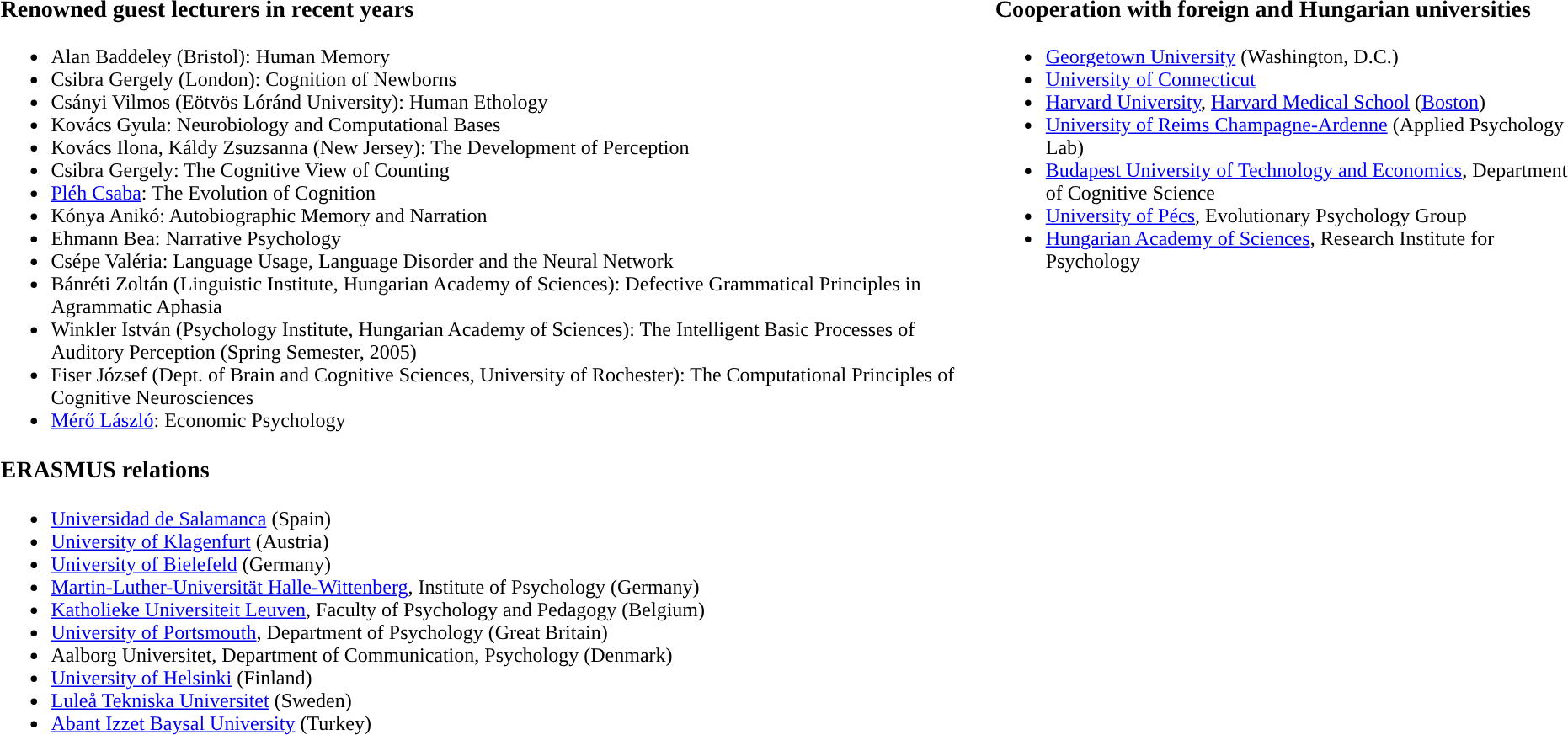<table style="float: left;">
<tr>
<td colspan="4"></td>
<td valign = "top"><br><h3>Renowned guest lecturers in recent years</h3><ul><li>Alan Baddeley (Bristol): Human Memory</li><li>Csibra Gergely (London): Cognition of Newborns</li><li>Csányi Vilmos (Eötvös Lóránd University): Human Ethology</li><li>Kovács Gyula: Neurobiology and Computational Bases</li><li>Kovács Ilona, Káldy Zsuzsanna (New Jersey): The Development of Perception</li><li>Csibra Gergely: The Cognitive View of Counting</li><li><a href='#'>Pléh Csaba</a>: The Evolution of Cognition</li><li>Kónya Anikó: Autobiographic Memory and Narration</li><li>Ehmann Bea: Narrative Psychology</li><li>Csépe Valéria: Language Usage, Language Disorder and the Neural Network</li><li>Bánréti Zoltán (Linguistic Institute, Hungarian Academy of Sciences): Defective Grammatical Principles in Agrammatic Aphasia</li><li>Winkler István (Psychology Institute, Hungarian Academy of Sciences): The Intelligent Basic Processes of Auditory Perception (Spring Semester, 2005)</li><li>Fiser József (Dept. of Brain and Cognitive Sciences, University of Rochester): The Computational Principles of Cognitive Neurosciences</li><li><a href='#'>Mérő László</a>: Economic Psychology</li></ul><h3>ERASMUS relations</h3><ul><li><a href='#'>Universidad de Salamanca</a> (Spain)</li><li><a href='#'>University of Klagenfurt</a> (Austria)</li><li><a href='#'>University of Bielefeld</a> (Germany)</li><li><a href='#'>Martin-Luther-Universität Halle-Wittenberg</a>, Institute of Psychology (Germany)</li><li><a href='#'>Katholieke Universiteit Leuven</a>, Faculty of Psychology and Pedagogy (Belgium)</li><li><a href='#'>University of Portsmouth</a>, Department of Psychology (Great Britain)</li><li>Aalborg Universitet, Department of Communication, Psychology (Denmark)</li><li><a href='#'>University of Helsinki</a> (Finland)</li><li><a href='#'>Luleå Tekniska Universitet</a> (Sweden)</li><li><a href='#'>Abant Izzet Baysal University</a> (Turkey)</li></ul></td>
<td valign="top"><br><h3>Cooperation with foreign and Hungarian universities</h3><ul><li><a href='#'>Georgetown University</a> (Washington, D.C.)</li><li><a href='#'>University of Connecticut</a></li><li><a href='#'>Harvard University</a>, <a href='#'>Harvard Medical School</a> (<a href='#'>Boston</a>)</li><li><a href='#'>University of Reims Champagne-Ardenne</a> (Applied Psychology Lab)</li><li><a href='#'>Budapest University of Technology and Economics</a>, Department of Cognitive Science</li><li><a href='#'>University of Pécs</a>, Evolutionary Psychology Group</li><li><a href='#'>Hungarian Academy of Sciences</a>, Research Institute for Psychology</li></ul></td>
</tr>
</table>
